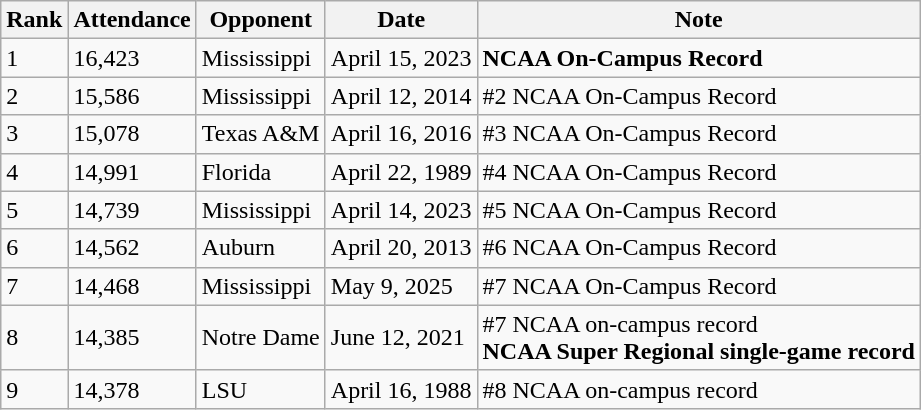<table class="wikitable sortable" border="1">
<tr>
<th>Rank</th>
<th>Attendance</th>
<th>Opponent</th>
<th>Date</th>
<th>Note</th>
</tr>
<tr>
<td>1</td>
<td>16,423</td>
<td>Mississippi</td>
<td>April 15, 2023</td>
<td><strong>NCAA On-Campus Record</strong></td>
</tr>
<tr>
<td>2</td>
<td>15,586</td>
<td>Mississippi</td>
<td>April 12, 2014</td>
<td>#2 NCAA On-Campus Record</td>
</tr>
<tr>
<td>3</td>
<td>15,078</td>
<td>Texas A&M</td>
<td>April 16, 2016</td>
<td>#3 NCAA On-Campus Record</td>
</tr>
<tr>
<td>4</td>
<td>14,991</td>
<td>Florida</td>
<td>April 22, 1989</td>
<td>#4 NCAA On-Campus Record</td>
</tr>
<tr>
<td>5</td>
<td>14,739</td>
<td>Mississippi</td>
<td>April 14, 2023</td>
<td>#5 NCAA On-Campus Record</td>
</tr>
<tr>
<td>6</td>
<td>14,562</td>
<td>Auburn</td>
<td>April 20, 2013</td>
<td>#6 NCAA On-Campus Record</td>
</tr>
<tr>
<td>7</td>
<td>14,468</td>
<td>Mississippi</td>
<td>May 9, 2025</td>
<td>#7 NCAA On-Campus Record</td>
</tr>
<tr>
<td>8</td>
<td>14,385</td>
<td>Notre Dame</td>
<td>June 12, 2021</td>
<td>#7 NCAA on-campus record<br> <strong>NCAA Super Regional single-game record</strong></td>
</tr>
<tr>
<td>9</td>
<td>14,378</td>
<td>LSU</td>
<td>April 16, 1988</td>
<td>#8 NCAA on-campus record</td>
</tr>
</table>
